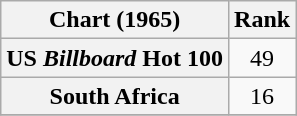<table class="wikitable sortable plainrowheaders">
<tr>
<th>Chart (1965)</th>
<th style="text-align:center;">Rank</th>
</tr>
<tr>
<th scope="row">US <em>Billboard</em> Hot 100</th>
<td style="text-align:center;">49</td>
</tr>
<tr>
<th scope="row">South Africa </th>
<td align="center">16</td>
</tr>
<tr>
</tr>
</table>
